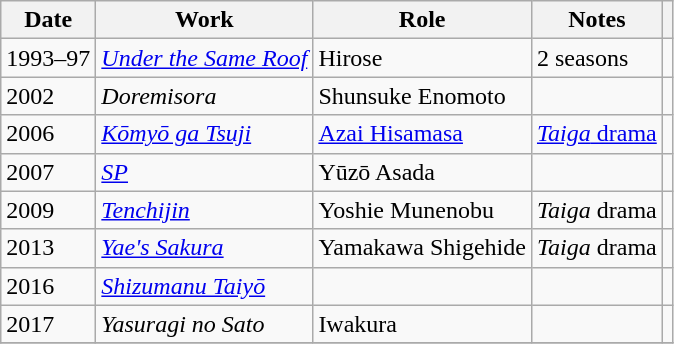<table class=wikitable>
<tr>
<th>Date</th>
<th>Work</th>
<th>Role</th>
<th>Notes</th>
<th></th>
</tr>
<tr>
<td>1993–97</td>
<td><em><a href='#'>Under the Same Roof</a></em></td>
<td>Hirose</td>
<td>2 seasons</td>
<td></td>
</tr>
<tr>
<td>2002</td>
<td><em>Doremisora</em></td>
<td>Shunsuke Enomoto</td>
<td></td>
<td></td>
</tr>
<tr>
<td>2006</td>
<td><em><a href='#'>Kōmyō ga Tsuji</a></em></td>
<td><a href='#'>Azai Hisamasa</a></td>
<td><a href='#'><em>Taiga</em> drama</a></td>
<td></td>
</tr>
<tr>
<td>2007</td>
<td><em><a href='#'>SP</a></em></td>
<td>Yūzō Asada</td>
<td></td>
<td></td>
</tr>
<tr>
<td>2009</td>
<td><em><a href='#'>Tenchijin</a></em></td>
<td>Yoshie Munenobu</td>
<td><em>Taiga</em> drama</td>
<td></td>
</tr>
<tr>
<td>2013</td>
<td><em><a href='#'>Yae's Sakura</a></em></td>
<td>Yamakawa Shigehide</td>
<td><em>Taiga</em> drama</td>
<td></td>
</tr>
<tr>
<td>2016</td>
<td><em><a href='#'>Shizumanu Taiyō</a></em></td>
<td></td>
<td></td>
<td></td>
</tr>
<tr>
<td>2017</td>
<td><em>Yasuragi no Sato</em></td>
<td>Iwakura</td>
<td></td>
<td></td>
</tr>
<tr>
</tr>
</table>
